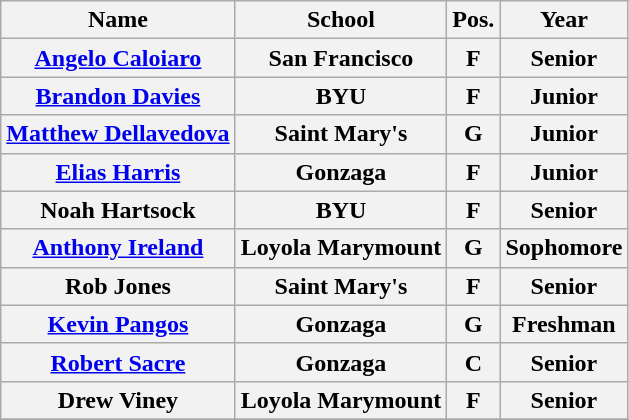<table class="wikitable">
<tr>
<th>Name</th>
<th>School</th>
<th>Pos.</th>
<th>Year</th>
</tr>
<tr>
<th><a href='#'>Angelo Caloiaro</a></th>
<th>San Francisco</th>
<th>F</th>
<th>Senior</th>
</tr>
<tr>
<th><a href='#'>Brandon Davies</a></th>
<th>BYU</th>
<th>F</th>
<th>Junior</th>
</tr>
<tr>
<th><a href='#'>Matthew Dellavedova</a></th>
<th>Saint Mary's</th>
<th>G</th>
<th>Junior</th>
</tr>
<tr>
<th><a href='#'>Elias Harris</a></th>
<th>Gonzaga</th>
<th>F</th>
<th>Junior</th>
</tr>
<tr>
<th>Noah Hartsock</th>
<th>BYU</th>
<th>F</th>
<th>Senior</th>
</tr>
<tr>
<th><a href='#'>Anthony Ireland</a></th>
<th>Loyola Marymount</th>
<th>G</th>
<th>Sophomore</th>
</tr>
<tr>
<th>Rob Jones</th>
<th>Saint Mary's</th>
<th>F</th>
<th>Senior</th>
</tr>
<tr>
<th><a href='#'>Kevin Pangos</a></th>
<th>Gonzaga</th>
<th>G</th>
<th>Freshman</th>
</tr>
<tr>
<th><a href='#'>Robert Sacre</a></th>
<th>Gonzaga</th>
<th>C</th>
<th>Senior</th>
</tr>
<tr>
<th>Drew Viney</th>
<th>Loyola Marymount</th>
<th>F</th>
<th>Senior</th>
</tr>
<tr>
</tr>
</table>
